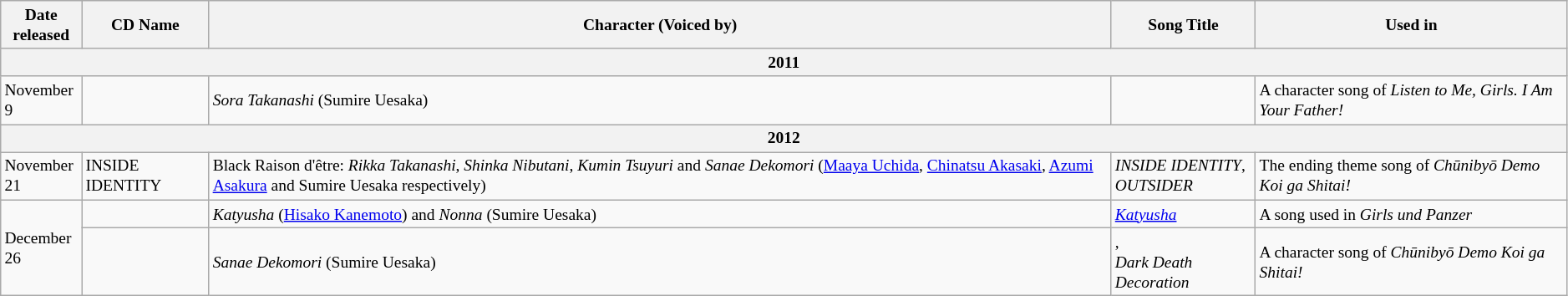<table class="wikitable" style="font-size:small">
<tr>
<th style="width:4.5em">Date released</th>
<th>CD Name</th>
<th>Character (Voiced by)</th>
<th>Song Title</th>
<th>Used in</th>
</tr>
<tr>
<th colspan="6">2011</th>
</tr>
<tr>
<td>November 9</td>
<td> </td>
<td><em>Sora Takanashi</em> (Sumire Uesaka)</td>
<td></td>
<td>A character song of <em>Listen to Me, Girls. I Am Your Father!</em></td>
</tr>
<tr>
<th colspan="6">2012</th>
</tr>
<tr>
<td>November 21</td>
<td>INSIDE IDENTITY </td>
<td>Black Raison d'être: <em>Rikka Takanashi</em>, <em>Shinka Nibutani</em>, <em>Kumin Tsuyuri</em> and <em>Sanae Dekomori</em> (<a href='#'>Maaya Uchida</a>, <a href='#'>Chinatsu Akasaki</a>, <a href='#'>Azumi Asakura</a> and Sumire Uesaka respectively)</td>
<td><em>INSIDE IDENTITY</em>, <br> <em>OUTSIDER</em></td>
<td>The ending theme song of <em>Chūnibyō Demo Koi ga Shitai!</em></td>
</tr>
<tr>
<td rowspan="2">December 26</td>
<td> </td>
<td><em>Katyusha</em> (<a href='#'>Hisako Kanemoto</a>) and <em>Nonna</em> (Sumire Uesaka)</td>
<td><em><a href='#'>Katyusha</a></em></td>
<td>A song used in <em>Girls und Panzer</em></td>
</tr>
<tr>
<td> </td>
<td><em>Sanae Dekomori</em> (Sumire Uesaka)</td>
<td>, <br> <em>Dark Death Decoration</em></td>
<td>A character song of <em>Chūnibyō Demo Koi ga Shitai!</em></td>
</tr>
</table>
